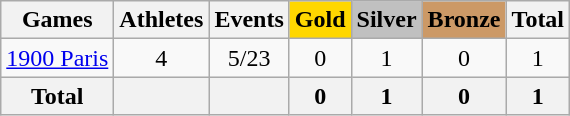<table class="wikitable sortable" style="text-align:center">
<tr>
<th>Games</th>
<th>Athletes</th>
<th>Events</th>
<th style="background-color:gold;">Gold</th>
<th style="background-color:silver;">Silver</th>
<th style="background-color:#c96;">Bronze</th>
<th>Total</th>
</tr>
<tr>
<td align=left><a href='#'>1900 Paris</a></td>
<td>4</td>
<td>5/23</td>
<td>0</td>
<td>1</td>
<td>0</td>
<td>1</td>
</tr>
<tr>
<th>Total</th>
<th></th>
<th></th>
<th>0</th>
<th>1</th>
<th>0</th>
<th>1</th>
</tr>
</table>
